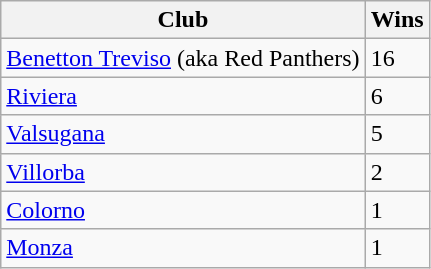<table class="wikitable">
<tr>
<th>Club</th>
<th>Wins</th>
</tr>
<tr>
<td><a href='#'>Benetton Treviso</a> (aka Red Panthers)</td>
<td>16</td>
</tr>
<tr>
<td><a href='#'>Riviera</a></td>
<td>6</td>
</tr>
<tr>
<td><a href='#'>Valsugana</a></td>
<td>5</td>
</tr>
<tr>
<td><a href='#'>Villorba</a></td>
<td>2</td>
</tr>
<tr>
<td><a href='#'>Colorno</a></td>
<td>1</td>
</tr>
<tr>
<td><a href='#'>Monza</a></td>
<td>1</td>
</tr>
</table>
